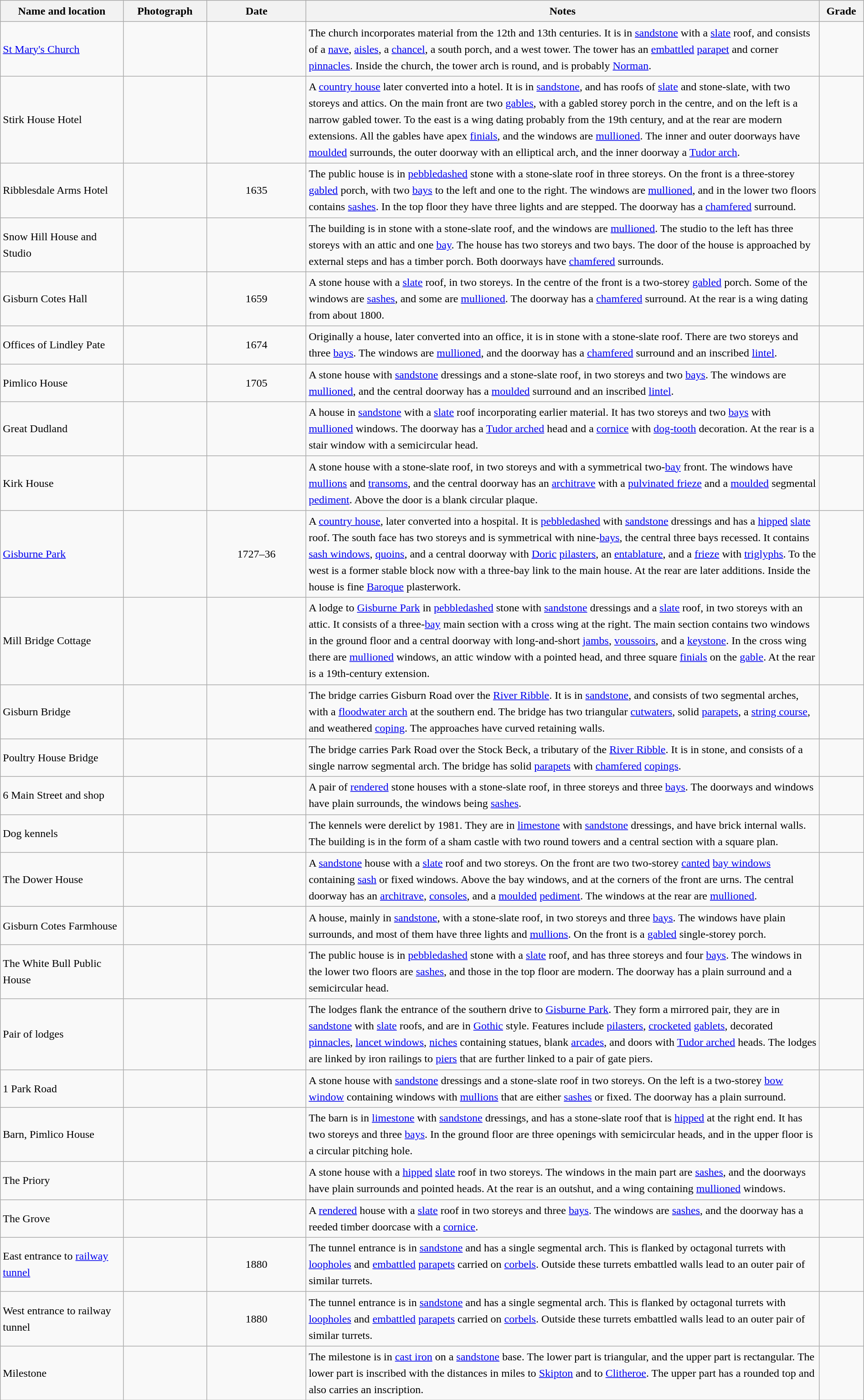<table class="wikitable sortable plainrowheaders" style="width:100%;border:0px;text-align:left;line-height:150%;">
<tr>
<th scope="col"  style="width:150px">Name and location</th>
<th scope="col"  style="width:100px" class="unsortable">Photograph</th>
<th scope="col"  style="width:120px">Date</th>
<th scope="col"  style="width:650px" class="unsortable">Notes</th>
<th scope="col"  style="width:50px">Grade</th>
</tr>
<tr>
<td><a href='#'>St Mary's Church</a><br><small></small></td>
<td></td>
<td align="center"></td>
<td>The church incorporates material from the 12th and 13th centuries.  It is in <a href='#'>sandstone</a> with a <a href='#'>slate</a> roof, and consists of a <a href='#'>nave</a>, <a href='#'>aisles</a>, a <a href='#'>chancel</a>, a south porch, and a west tower.  The tower has an <a href='#'>embattled</a> <a href='#'>parapet</a> and corner <a href='#'>pinnacles</a>.  Inside the church, the tower arch is round, and is probably <a href='#'>Norman</a>.</td>
<td align="center" ></td>
</tr>
<tr>
<td>Stirk House Hotel<br><small></small></td>
<td></td>
<td align="center"></td>
<td>A <a href='#'>country house</a> later converted into a hotel. It is in <a href='#'>sandstone</a>, and has roofs of <a href='#'>slate</a> and stone-slate, with two storeys and attics.  On the main front are two <a href='#'>gables</a>, with a gabled  storey porch in the centre, and on the left is a narrow gabled tower.  To the east is a wing dating probably from the 19th century, and at the rear are modern extensions.  All the gables have apex <a href='#'>finials</a>, and the windows are <a href='#'>mullioned</a>.  The inner and outer doorways have <a href='#'>moulded</a> surrounds, the outer doorway with an elliptical arch, and the inner doorway a <a href='#'>Tudor arch</a>.</td>
<td align="center" ></td>
</tr>
<tr>
<td>Ribblesdale Arms Hotel<br><small></small></td>
<td></td>
<td align="center">1635</td>
<td>The public house is in <a href='#'>pebbledashed</a> stone with a stone-slate roof in three storeys.  On the front is a three-storey <a href='#'>gabled</a> porch, with two <a href='#'>bays</a> to the left and one to the right.  The windows are <a href='#'>mullioned</a>, and in the lower two floors contains <a href='#'>sashes</a>.  In the top floor they have three lights and are stepped.  The doorway has a <a href='#'>chamfered</a> surround.</td>
<td align="center" ></td>
</tr>
<tr>
<td>Snow Hill House and Studio<br><small></small></td>
<td></td>
<td align="center"></td>
<td>The building is in stone with a stone-slate roof, and the windows are <a href='#'>mullioned</a>.  The studio to the left has three storeys with an attic and one <a href='#'>bay</a>.  The house has two storeys and two bays.  The door of the house is approached by external steps and has a timber porch.  Both doorways have <a href='#'>chamfered</a> surrounds.</td>
<td align="center" ></td>
</tr>
<tr>
<td>Gisburn Cotes Hall<br><small></small></td>
<td></td>
<td align="center">1659</td>
<td>A stone house with a <a href='#'>slate</a> roof, in two storeys.  In the centre of the front is a two-storey <a href='#'>gabled</a> porch.  Some of the windows are <a href='#'>sashes</a>, and some are <a href='#'>mullioned</a>.  The doorway has a <a href='#'>chamfered</a> surround.  At the rear is a wing dating from about 1800.</td>
<td align="center" ></td>
</tr>
<tr>
<td>Offices of Lindley Pate<br><small></small></td>
<td></td>
<td align="center">1674</td>
<td>Originally a house, later converted into an office, it is in stone with a stone-slate roof.  There are two storeys and three <a href='#'>bays</a>.  The windows are <a href='#'>mullioned</a>, and the doorway has a <a href='#'>chamfered</a> surround and an inscribed <a href='#'>lintel</a>.</td>
<td align="center" ></td>
</tr>
<tr>
<td>Pimlico House<br><small></small></td>
<td></td>
<td align="center">1705</td>
<td>A stone house with <a href='#'>sandstone</a> dressings and a stone-slate roof, in two storeys and two <a href='#'>bays</a>.  The windows are <a href='#'>mullioned</a>, and the central doorway has a <a href='#'>moulded</a> surround and an inscribed <a href='#'>lintel</a>.</td>
<td align="center" ></td>
</tr>
<tr>
<td>Great Dudland<br><small></small></td>
<td></td>
<td align="center"></td>
<td>A house in <a href='#'>sandstone</a> with a <a href='#'>slate</a> roof incorporating earlier material.  It has two storeys and two <a href='#'>bays</a> with <a href='#'>mullioned</a> windows.  The doorway has a <a href='#'>Tudor arched</a> head and a <a href='#'>cornice</a> with <a href='#'>dog-tooth</a> decoration.  At the rear is a stair window with a semicircular head.</td>
<td align="center" ></td>
</tr>
<tr>
<td>Kirk House<br><small></small></td>
<td></td>
<td align="center"></td>
<td>A stone house with a stone-slate roof, in two storeys and with a symmetrical two-<a href='#'>bay</a> front.  The windows have <a href='#'>mullions</a> and <a href='#'>transoms</a>, and the central doorway has an <a href='#'>architrave</a> with a <a href='#'>pulvinated frieze</a> and a <a href='#'>moulded</a> segmental <a href='#'>pediment</a>.  Above the door is a blank circular plaque.</td>
<td align="center" ></td>
</tr>
<tr>
<td><a href='#'>Gisburne Park</a><br><small></small></td>
<td></td>
<td align="center">1727–36</td>
<td>A <a href='#'>country house</a>, later converted into a hospital.  It is <a href='#'>pebbledashed</a> with <a href='#'>sandstone</a> dressings and has a <a href='#'>hipped</a> <a href='#'>slate</a> roof.  The south face has two storeys and is symmetrical with nine-<a href='#'>bays</a>, the central three bays recessed.  It contains <a href='#'>sash windows</a>, <a href='#'>quoins</a>, and a central doorway with <a href='#'>Doric</a> <a href='#'>pilasters</a>, an <a href='#'>entablature</a>, and a <a href='#'>frieze</a> with <a href='#'>triglyphs</a>.  To the west is a former stable block now with a three-bay link to the main house.  At the rear are later additions.  Inside the house is fine <a href='#'>Baroque</a> plasterwork.</td>
<td align="center" ></td>
</tr>
<tr>
<td>Mill Bridge Cottage<br><small></small></td>
<td></td>
<td align="center"></td>
<td>A lodge to <a href='#'>Gisburne Park</a> in <a href='#'>pebbledashed</a> stone with <a href='#'>sandstone</a> dressings and a <a href='#'>slate</a> roof, in two storeys with an attic.  It consists of a three-<a href='#'>bay</a> main section with a cross wing at the right.  The main section contains two windows in the ground floor and a central doorway with long-and-short <a href='#'>jambs</a>, <a href='#'>voussoirs</a>, and a <a href='#'>keystone</a>.  In the cross wing there are <a href='#'>mullioned</a> windows, an attic window with a pointed head, and three square <a href='#'>finials</a> on the <a href='#'>gable</a>.  At the rear is a 19th-century extension.</td>
<td align="center" ></td>
</tr>
<tr>
<td>Gisburn Bridge<br><small></small></td>
<td></td>
<td align="center"></td>
<td>The bridge carries Gisburn Road over the <a href='#'>River Ribble</a>.  It is in <a href='#'>sandstone</a>, and consists of two segmental arches, with a <a href='#'>floodwater arch</a> at the southern end.  The bridge has two triangular <a href='#'>cutwaters</a>, solid <a href='#'>parapets</a>, a <a href='#'>string course</a>, and weathered <a href='#'>coping</a>.  The approaches have curved retaining walls.</td>
<td align="center" ></td>
</tr>
<tr>
<td>Poultry House Bridge<br><small></small></td>
<td></td>
<td align="center"></td>
<td>The bridge carries Park Road over the Stock Beck, a tributary of the <a href='#'>River Ribble</a>.  It is in stone, and consists of a single narrow segmental arch.  The bridge has solid <a href='#'>parapets</a> with <a href='#'>chamfered</a> <a href='#'>copings</a>.</td>
<td align="center" ></td>
</tr>
<tr>
<td>6 Main Street and shop<br><small></small></td>
<td></td>
<td align="center"></td>
<td>A pair of <a href='#'>rendered</a> stone houses with a stone-slate roof, in three storeys and three <a href='#'>bays</a>.  The doorways and windows have plain surrounds, the windows being <a href='#'>sashes</a>.</td>
<td align="center" ></td>
</tr>
<tr>
<td>Dog kennels<br><small></small></td>
<td></td>
<td align="center"></td>
<td>The kennels were derelict by 1981.  They are in <a href='#'>limestone</a> with <a href='#'>sandstone</a> dressings, and have brick internal walls.  The building is in the form of a sham castle with two round towers and a central section with a square plan.</td>
<td align="center" ></td>
</tr>
<tr>
<td>The Dower House<br><small></small></td>
<td></td>
<td align="center"></td>
<td>A <a href='#'>sandstone</a> house with a <a href='#'>slate</a> roof and two storeys.  On the front are two two-storey <a href='#'>canted</a> <a href='#'>bay windows</a> containing <a href='#'>sash</a> or fixed windows.  Above the bay windows, and at the corners of the front are urns.  The central doorway has an <a href='#'>architrave</a>, <a href='#'>consoles</a>, and a <a href='#'>moulded</a> <a href='#'>pediment</a>.  The windows at the rear are <a href='#'>mullioned</a>.</td>
<td align="center" ></td>
</tr>
<tr>
<td>Gisburn Cotes Farmhouse<br><small></small></td>
<td></td>
<td align="center"></td>
<td>A house, mainly in <a href='#'>sandstone</a>, with a stone-slate roof, in two storeys and three <a href='#'>bays</a>.  The windows have plain surrounds, and most of them have three lights and <a href='#'>mullions</a>.  On the front is a <a href='#'>gabled</a> single-storey porch.</td>
<td align="center" ></td>
</tr>
<tr>
<td>The White Bull Public House<br><small></small></td>
<td></td>
<td align="center"></td>
<td>The public house is in <a href='#'>pebbledashed</a> stone with a <a href='#'>slate</a> roof, and has three storeys and four <a href='#'>bays</a>.  The windows in the lower two floors are <a href='#'>sashes</a>, and those in the top floor are modern.  The doorway has a plain surround and a semicircular head.</td>
<td align="center" ></td>
</tr>
<tr>
<td>Pair of lodges<br><small></small></td>
<td></td>
<td align="center"></td>
<td>The lodges flank the entrance of the southern drive to <a href='#'>Gisburne Park</a>.  They form a mirrored pair, they are in <a href='#'>sandstone</a> with <a href='#'>slate</a> roofs, and are in <a href='#'>Gothic</a> style.  Features include <a href='#'>pilasters</a>, <a href='#'>crocketed</a> <a href='#'>gablets</a>, decorated <a href='#'>pinnacles</a>, <a href='#'>lancet windows</a>, <a href='#'>niches</a> containing statues, blank <a href='#'>arcades</a>, and doors with <a href='#'>Tudor arched</a> heads.  The lodges are linked by iron railings to <a href='#'>piers</a> that are further linked to a pair of gate piers.</td>
<td align="center" ></td>
</tr>
<tr>
<td>1 Park Road<br><small></small></td>
<td></td>
<td align="center"></td>
<td>A stone house with <a href='#'>sandstone</a> dressings and a stone-slate roof in two storeys.  On the left is a two-storey <a href='#'>bow window</a> containing windows with <a href='#'>mullions</a> that are either <a href='#'>sashes</a> or fixed.  The doorway has a plain surround.</td>
<td align="center" ></td>
</tr>
<tr>
<td>Barn, Pimlico House<br><small></small></td>
<td></td>
<td align="center"></td>
<td>The barn is in <a href='#'>limestone</a> with <a href='#'>sandstone</a> dressings, and has a stone-slate roof that is <a href='#'>hipped</a> at the right end.  It has two storeys and three <a href='#'>bays</a>.  In the ground floor are three openings with semicircular heads, and in the upper floor is a circular pitching hole.</td>
<td align="center" ></td>
</tr>
<tr>
<td>The Priory<br><small></small></td>
<td></td>
<td align="center"></td>
<td>A stone house with a <a href='#'>hipped</a> <a href='#'>slate</a> roof in two storeys.  The windows in the main part are <a href='#'>sashes</a>, and the doorways have plain surrounds and pointed heads.  At the rear is an outshut, and a wing containing <a href='#'>mullioned</a> windows.</td>
<td align="center" ></td>
</tr>
<tr>
<td>The Grove<br><small></small></td>
<td></td>
<td align="center"></td>
<td>A <a href='#'>rendered</a> house with a <a href='#'>slate</a> roof in two storeys and three <a href='#'>bays</a>.  The windows are <a href='#'>sashes</a>, and the doorway has a reeded timber doorcase with a <a href='#'>cornice</a>.</td>
<td align="center" ></td>
</tr>
<tr>
<td>East entrance to <a href='#'>railway tunnel</a><br><small></small></td>
<td></td>
<td align="center">1880</td>
<td>The tunnel entrance is in <a href='#'>sandstone</a> and has a single segmental arch.  This is flanked by octagonal turrets with <a href='#'>loopholes</a> and <a href='#'>embattled</a> <a href='#'>parapets</a> carried on <a href='#'>corbels</a>.  Outside these turrets embattled walls lead to an outer pair of similar turrets.</td>
<td align="center" ></td>
</tr>
<tr>
<td>West entrance to railway tunnel<br><small></small></td>
<td></td>
<td align="center">1880</td>
<td>The tunnel entrance is in <a href='#'>sandstone</a> and has a single segmental arch.  This is flanked by octagonal turrets with <a href='#'>loopholes</a> and <a href='#'>embattled</a> <a href='#'>parapets</a> carried on <a href='#'>corbels</a>.  Outside these turrets embattled walls lead to an outer pair of similar turrets.</td>
<td align="center" ></td>
</tr>
<tr>
<td>Milestone<br><small></small></td>
<td></td>
<td align="center"></td>
<td>The milestone is in <a href='#'>cast iron</a> on a <a href='#'>sandstone</a> base.  The lower part is triangular, and the upper part is rectangular.  The lower part is inscribed with the distances in miles to <a href='#'>Skipton</a> and to <a href='#'>Clitheroe</a>.  The upper part has a rounded top and also carries an inscription.</td>
<td align="center" ></td>
</tr>
<tr>
</tr>
</table>
